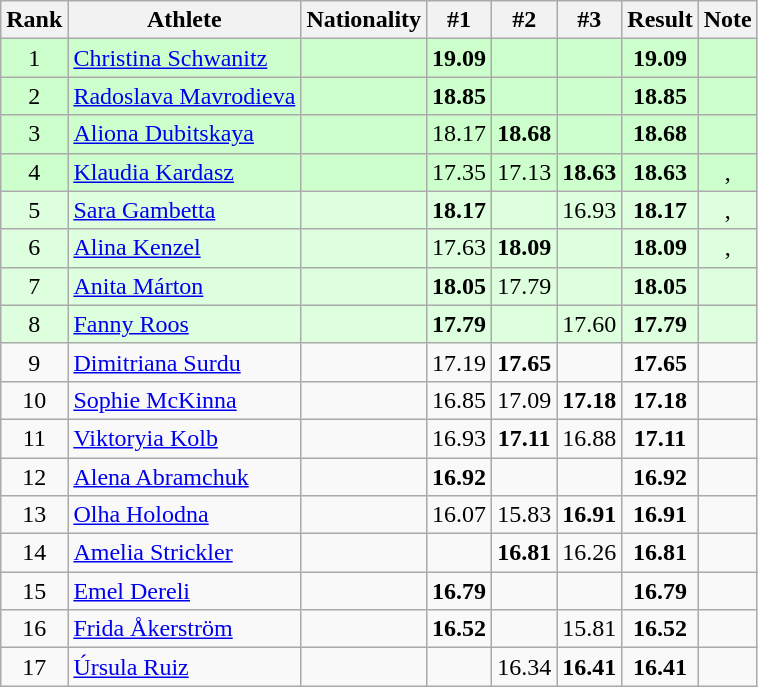<table class="wikitable sortable" style="text-align:center">
<tr>
<th>Rank</th>
<th>Athlete</th>
<th>Nationality</th>
<th>#1</th>
<th>#2</th>
<th>#3</th>
<th>Result</th>
<th>Note</th>
</tr>
<tr bgcolor=ccffcc>
<td>1</td>
<td align=left><a href='#'>Christina Schwanitz</a></td>
<td align=left></td>
<td><strong>19.09</strong></td>
<td></td>
<td></td>
<td><strong>19.09</strong></td>
<td></td>
</tr>
<tr bgcolor=ccffcc>
<td>2</td>
<td align=left><a href='#'>Radoslava Mavrodieva</a></td>
<td align=left></td>
<td><strong>18.85</strong></td>
<td></td>
<td></td>
<td><strong>18.85</strong></td>
<td></td>
</tr>
<tr bgcolor=ccffcc>
<td>3</td>
<td align=left><a href='#'>Aliona Dubitskaya</a></td>
<td align=left></td>
<td>18.17</td>
<td><strong>18.68</strong></td>
<td></td>
<td><strong>18.68</strong></td>
<td></td>
</tr>
<tr bgcolor=ccffcc>
<td>4</td>
<td align=left><a href='#'>Klaudia Kardasz</a></td>
<td align=left></td>
<td>17.35</td>
<td>17.13</td>
<td><strong>18.63</strong></td>
<td><strong>18.63</strong></td>
<td>, </td>
</tr>
<tr bgcolor=ddffdd>
<td>5</td>
<td align=left><a href='#'>Sara Gambetta</a></td>
<td align=left></td>
<td><strong>18.17</strong></td>
<td></td>
<td>16.93</td>
<td><strong>18.17</strong></td>
<td>, </td>
</tr>
<tr bgcolor=ddffdd>
<td>6</td>
<td align=left><a href='#'>Alina Kenzel</a></td>
<td align=left></td>
<td>17.63</td>
<td><strong>18.09</strong></td>
<td></td>
<td><strong>18.09</strong></td>
<td>, </td>
</tr>
<tr bgcolor=ddffdd>
<td>7</td>
<td align=left><a href='#'>Anita Márton</a></td>
<td align=left></td>
<td><strong>18.05</strong></td>
<td>17.79</td>
<td></td>
<td><strong>18.05</strong></td>
<td></td>
</tr>
<tr bgcolor=ddffdd>
<td>8</td>
<td align=left><a href='#'>Fanny Roos</a></td>
<td align=left></td>
<td><strong>17.79</strong></td>
<td></td>
<td>17.60</td>
<td><strong>17.79</strong></td>
<td></td>
</tr>
<tr>
<td>9</td>
<td align=left><a href='#'>Dimitriana Surdu</a></td>
<td align=left></td>
<td>17.19</td>
<td><strong>17.65</strong></td>
<td></td>
<td><strong>17.65</strong></td>
<td></td>
</tr>
<tr>
<td>10</td>
<td align=left><a href='#'>Sophie McKinna</a></td>
<td align=left></td>
<td>16.85</td>
<td>17.09</td>
<td><strong>17.18</strong></td>
<td><strong>17.18</strong></td>
<td></td>
</tr>
<tr>
<td>11</td>
<td align=left><a href='#'>Viktoryia Kolb</a></td>
<td align=left></td>
<td>16.93</td>
<td><strong>17.11</strong></td>
<td>16.88</td>
<td><strong>17.11</strong></td>
<td></td>
</tr>
<tr>
<td>12</td>
<td align=left><a href='#'>Alena Abramchuk</a></td>
<td align=left></td>
<td><strong>16.92</strong></td>
<td></td>
<td></td>
<td><strong>16.92</strong></td>
<td></td>
</tr>
<tr>
<td>13</td>
<td align=left><a href='#'>Olha Holodna</a></td>
<td align=left></td>
<td>16.07</td>
<td>15.83</td>
<td><strong>16.91</strong></td>
<td><strong>16.91</strong></td>
<td></td>
</tr>
<tr>
<td>14</td>
<td align=left><a href='#'>Amelia Strickler</a></td>
<td align=left></td>
<td></td>
<td><strong>16.81</strong></td>
<td>16.26</td>
<td><strong>16.81</strong></td>
<td></td>
</tr>
<tr>
<td>15</td>
<td align=left><a href='#'>Emel Dereli</a></td>
<td align=left></td>
<td><strong>16.79</strong></td>
<td></td>
<td></td>
<td><strong>16.79</strong></td>
<td></td>
</tr>
<tr>
<td>16</td>
<td align=left><a href='#'>Frida Åkerström</a></td>
<td align=left></td>
<td><strong>16.52</strong></td>
<td></td>
<td>15.81</td>
<td><strong>16.52</strong></td>
<td></td>
</tr>
<tr>
<td>17</td>
<td align=left><a href='#'>Úrsula Ruiz</a></td>
<td align=left></td>
<td></td>
<td>16.34</td>
<td><strong>16.41</strong></td>
<td><strong>16.41</strong></td>
<td></td>
</tr>
</table>
